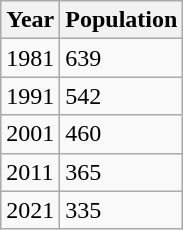<table class="wikitable">
<tr>
<th>Year</th>
<th>Population</th>
</tr>
<tr>
<td>1981</td>
<td>639</td>
</tr>
<tr>
<td>1991</td>
<td>542</td>
</tr>
<tr>
<td>2001</td>
<td>460</td>
</tr>
<tr>
<td>2011</td>
<td>365</td>
</tr>
<tr>
<td>2021</td>
<td>335</td>
</tr>
</table>
